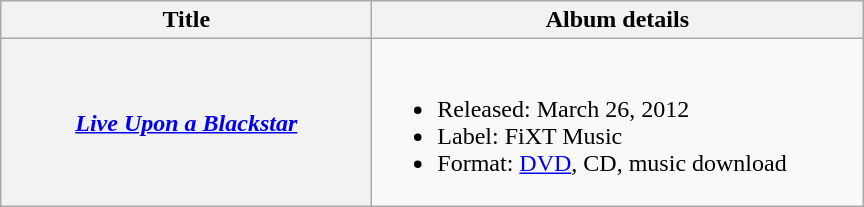<table class="wikitable plainrowheaders">
<tr>
<th style=width:15em;>Title</th>
<th style=width:20em;>Album details</th>
</tr>
<tr>
<th scope="row"><em><a href='#'>Live Upon a Blackstar</a></em></th>
<td><br><ul><li>Released: March 26, 2012</li><li>Label: FiXT Music</li><li>Format: <a href='#'>DVD</a>, CD, music download</li></ul></td>
</tr>
</table>
